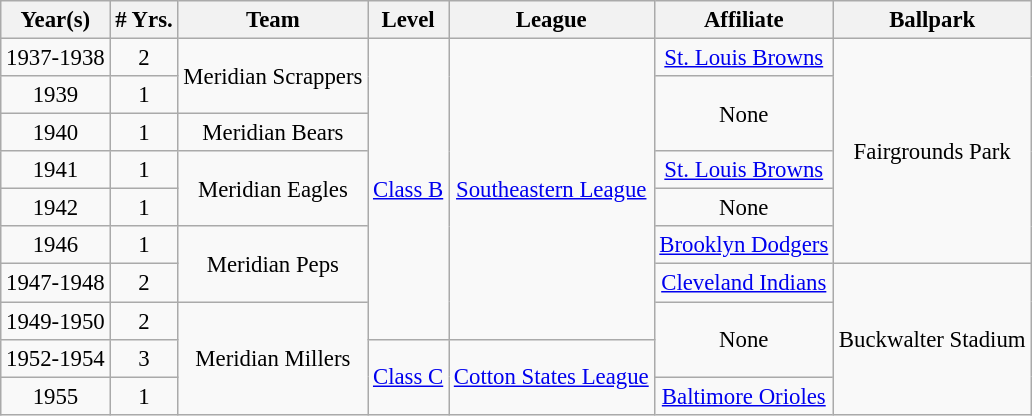<table class="wikitable" style="text-align:center; font-size: 95%;">
<tr>
<th>Year(s)</th>
<th># Yrs.</th>
<th>Team</th>
<th>Level</th>
<th>League</th>
<th>Affiliate</th>
<th>Ballpark</th>
</tr>
<tr>
<td>1937-1938</td>
<td>2</td>
<td rowspan=2>Meridian Scrappers</td>
<td rowspan=8><a href='#'>Class B</a></td>
<td rowspan=8><a href='#'>Southeastern League</a></td>
<td><a href='#'>St. Louis Browns</a></td>
<td rowspan=6>Fairgrounds Park</td>
</tr>
<tr>
<td>1939</td>
<td>1</td>
<td rowspan=2>None</td>
</tr>
<tr>
<td>1940</td>
<td>1</td>
<td>Meridian Bears</td>
</tr>
<tr>
<td>1941</td>
<td>1</td>
<td rowspan=2>Meridian Eagles</td>
<td><a href='#'>St. Louis Browns</a></td>
</tr>
<tr>
<td>1942</td>
<td>1</td>
<td>None</td>
</tr>
<tr>
<td>1946</td>
<td>1</td>
<td rowspan=2>Meridian Peps</td>
<td><a href='#'>Brooklyn Dodgers</a></td>
</tr>
<tr>
<td>1947-1948</td>
<td>2</td>
<td><a href='#'>Cleveland Indians</a></td>
<td rowspan=4>Buckwalter Stadium</td>
</tr>
<tr>
<td>1949-1950</td>
<td>2</td>
<td rowspan=3>Meridian Millers</td>
<td rowspan=2>None</td>
</tr>
<tr>
<td>1952-1954</td>
<td>3</td>
<td rowspan=2><a href='#'>Class C</a></td>
<td rowspan=2><a href='#'>Cotton States League</a></td>
</tr>
<tr>
<td>1955</td>
<td>1</td>
<td><a href='#'>Baltimore Orioles</a></td>
</tr>
</table>
